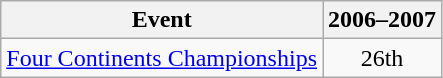<table class="wikitable" style="text-align:center">
<tr>
<th>Event</th>
<th>2006–2007</th>
</tr>
<tr>
<td align=left><a href='#'>Four Continents Championships</a></td>
<td>26th</td>
</tr>
</table>
